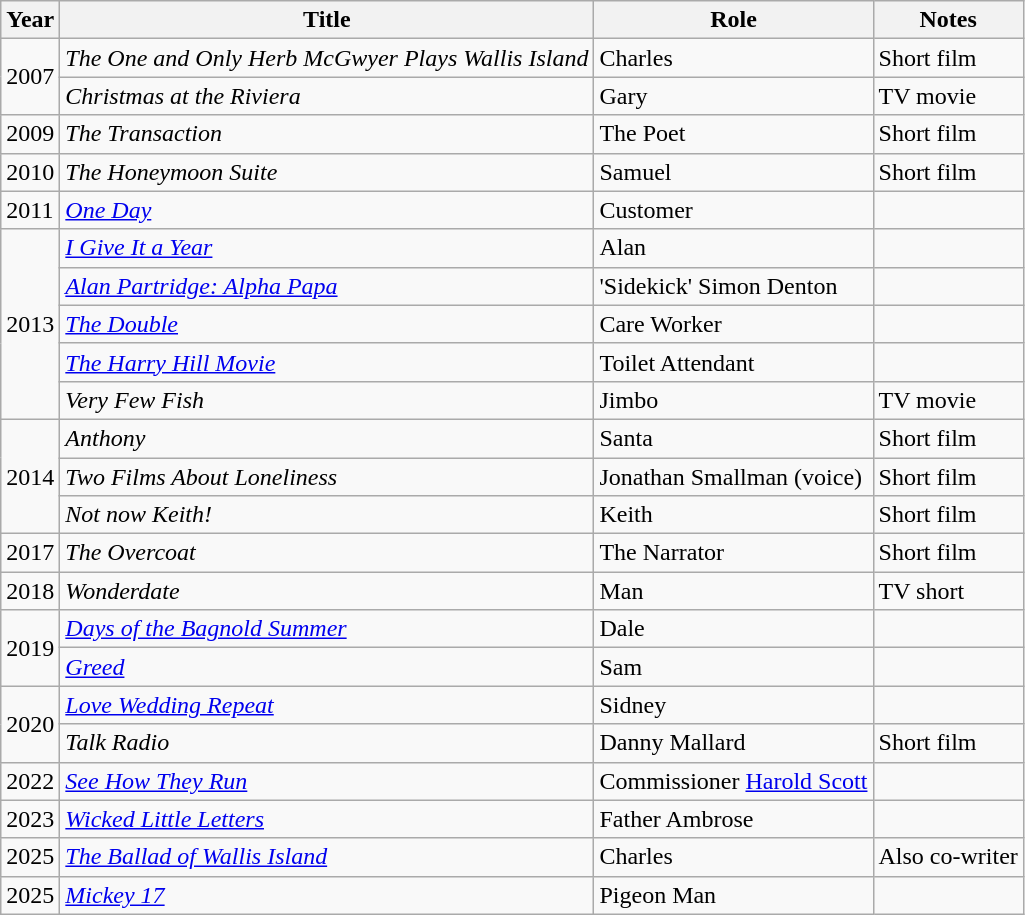<table class="wikitable sortable">
<tr>
<th>Year</th>
<th>Title</th>
<th>Role</th>
<th>Notes</th>
</tr>
<tr>
<td rowspan="2">2007</td>
<td><em>The One and Only Herb McGwyer Plays Wallis Island</em></td>
<td>Charles</td>
<td>Short film</td>
</tr>
<tr>
<td><em>Christmas at the Riviera</em></td>
<td>Gary</td>
<td>TV movie</td>
</tr>
<tr>
<td>2009</td>
<td><em>The Transaction</em></td>
<td>The Poet</td>
<td>Short film</td>
</tr>
<tr>
<td>2010</td>
<td><em>The Honeymoon Suite</em></td>
<td>Samuel</td>
<td>Short film</td>
</tr>
<tr>
<td>2011</td>
<td><em><a href='#'>One Day</a></em></td>
<td>Customer</td>
<td></td>
</tr>
<tr>
<td rowspan="5">2013</td>
<td><em><a href='#'>I Give It a Year</a></em></td>
<td>Alan</td>
<td></td>
</tr>
<tr>
<td><em><a href='#'>Alan Partridge: Alpha Papa</a></em></td>
<td>'Sidekick' Simon Denton</td>
<td></td>
</tr>
<tr>
<td><em><a href='#'>The Double</a></em></td>
<td>Care Worker</td>
<td></td>
</tr>
<tr>
<td><em><a href='#'>The Harry Hill Movie</a></em></td>
<td>Toilet Attendant</td>
<td></td>
</tr>
<tr>
<td><em>Very Few Fish</em></td>
<td>Jimbo</td>
<td>TV movie</td>
</tr>
<tr>
<td rowspan="3">2014</td>
<td><em>Anthony</em></td>
<td>Santa</td>
<td>Short film</td>
</tr>
<tr>
<td><em>Two Films About Loneliness</em></td>
<td>Jonathan Smallman (voice)</td>
<td>Short film</td>
</tr>
<tr>
<td><em>Not now Keith!</em></td>
<td>Keith</td>
<td>Short film</td>
</tr>
<tr>
<td>2017</td>
<td><em>The Overcoat</em></td>
<td>The Narrator</td>
<td>Short film</td>
</tr>
<tr>
<td>2018</td>
<td><em>Wonderdate</em></td>
<td>Man</td>
<td>TV short</td>
</tr>
<tr>
<td rowspan="2">2019</td>
<td><em><a href='#'>Days of the Bagnold Summer</a></em></td>
<td>Dale</td>
<td></td>
</tr>
<tr>
<td><em><a href='#'>Greed</a></em></td>
<td>Sam</td>
<td></td>
</tr>
<tr>
<td rowspan="2">2020</td>
<td><em><a href='#'>Love Wedding Repeat</a></em></td>
<td>Sidney</td>
<td></td>
</tr>
<tr>
<td><em>Talk Radio</em></td>
<td>Danny Mallard</td>
<td>Short film</td>
</tr>
<tr>
<td>2022</td>
<td><em><a href='#'>See How They Run</a></em></td>
<td>Commissioner <a href='#'>Harold Scott</a></td>
<td></td>
</tr>
<tr>
<td>2023</td>
<td><em><a href='#'>Wicked Little Letters</a></em></td>
<td>Father Ambrose</td>
<td></td>
</tr>
<tr>
<td>2025</td>
<td><em><a href='#'>The Ballad of Wallis Island</a></em></td>
<td>Charles</td>
<td>Also co-writer</td>
</tr>
<tr>
<td>2025</td>
<td><em><a href='#'>Mickey 17</a></em></td>
<td>Pigeon Man</td>
<td></td>
</tr>
</table>
